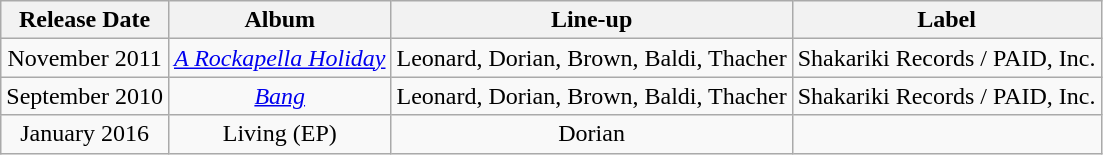<table class="wikitable">
<tr>
<th align="left" valign="top"><strong>Release Date</strong></th>
<th align="left" valign="top"><strong>Album</strong></th>
<th align="left" valign="top"><strong>Line-up</strong></th>
<th align="left" valign="top"><strong>Label</strong></th>
</tr>
<tr>
<td align="center" valign="middle">November 2011</td>
<td align="center" valign="middle"><em><a href='#'>A Rockapella Holiday</a></em></td>
<td align="center" valign="middle">Leonard, Dorian, Brown, Baldi, Thacher</td>
<td align="center" valign="middle">Shakariki Records / PAID, Inc.</td>
</tr>
<tr>
<td align="center" valign="middle">September 2010</td>
<td align="center" valign="middle"><em><a href='#'>Bang</a></em></td>
<td align="center" valign="middle">Leonard, Dorian, Brown, Baldi, Thacher</td>
<td align="center" valign="middle">Shakariki Records / PAID, Inc.</td>
</tr>
<tr>
<td align="center" valign="middle">January 2016</td>
<td align="center" valign="middle">Living (EP)</td>
<td align="center" valign="middle">Dorian</td>
</tr>
</table>
